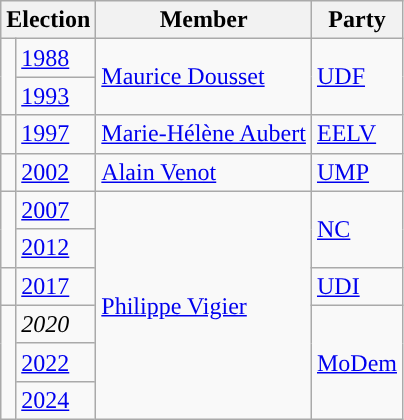<table class="wikitable">
<tr>
<th colspan=2>Election</th>
<th>Member</th>
<th>Party</th>
</tr>
<tr>
<td rowspan="2" style="background-color: "></td>
<td><a href='#'>1988</a></td>
<td rowspan="2"><a href='#'>Maurice Dousset</a></td>
<td rowspan="2"><a href='#'>UDF</a></td>
</tr>
<tr>
<td><a href='#'>1993</a></td>
</tr>
<tr>
<td style="background-color: "></td>
<td><a href='#'>1997</a></td>
<td><a href='#'>Marie-Hélène Aubert</a></td>
<td><a href='#'>EELV</a></td>
</tr>
<tr>
<td style="background-color: "></td>
<td><a href='#'>2002</a></td>
<td><a href='#'>Alain Venot</a></td>
<td><a href='#'>UMP</a></td>
</tr>
<tr>
<td rowspan=2 style="background-color: "></td>
<td><a href='#'>2007</a></td>
<td rowspan="6"><a href='#'>Philippe Vigier</a></td>
<td rowspan=2><a href='#'>NC</a></td>
</tr>
<tr>
<td><a href='#'>2012</a></td>
</tr>
<tr>
<td style="background-color: "></td>
<td><a href='#'>2017</a></td>
<td><a href='#'>UDI</a></td>
</tr>
<tr>
<td rowspan="3" style="color:inherit;background-color: "></td>
<td><em>2020</em></td>
<td rowspan="3"><a href='#'>MoDem</a></td>
</tr>
<tr>
<td><a href='#'>2022</a></td>
</tr>
<tr>
<td><a href='#'>2024</a></td>
</tr>
</table>
